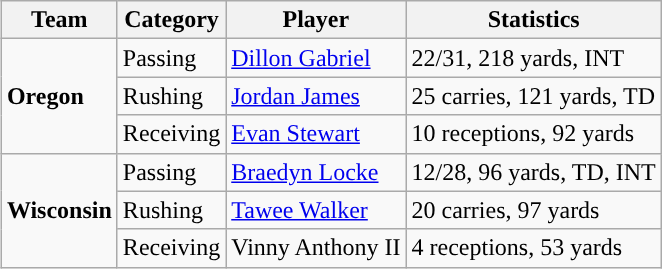<table class="wikitable" style="float: right;">
<tr>
<th>Team</th>
<th>Category</th>
<th>Player</th>
<th>Statistics</th>
</tr>
<tr>
<td rowspan=3><strong>Oregon</strong></td>
<td>Passing</td>
<td><a href='#'>Dillon Gabriel</a></td>
<td>22/31, 218 yards, INT</td>
</tr>
<tr>
<td>Rushing</td>
<td><a href='#'>Jordan James</a></td>
<td>25 carries, 121 yards, TD</td>
</tr>
<tr>
<td>Receiving</td>
<td><a href='#'>Evan Stewart</a></td>
<td>10 receptions, 92 yards</td>
</tr>
<tr>
<td rowspan=3><strong>Wisconsin</strong></td>
<td>Passing</td>
<td><a href='#'>Braedyn Locke</a></td>
<td>12/28, 96 yards, TD, INT</td>
</tr>
<tr>
<td>Rushing</td>
<td><a href='#'>Tawee Walker</a></td>
<td>20 carries, 97 yards</td>
</tr>
<tr>
<td>Receiving</td>
<td>Vinny Anthony II</td>
<td>4 receptions, 53 yards</td>
</tr>
</table>
